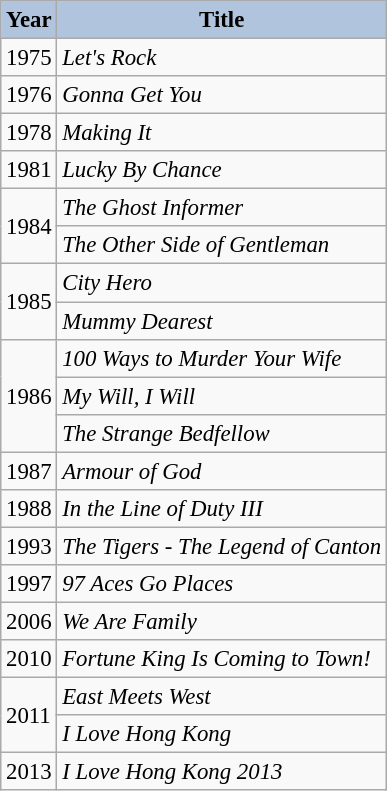<table class="wikitable" style="font-size: 95%;">
<tr>
<th style="background-color: #B0C4DE;">Year</th>
<th style="background-color: #B0C4DE;">Title</th>
</tr>
<tr>
<td>1975</td>
<td><em>Let's Rock</em></td>
</tr>
<tr>
<td>1976</td>
<td><em>Gonna Get You</em></td>
</tr>
<tr>
<td>1978</td>
<td><em>Making It</em></td>
</tr>
<tr>
<td>1981</td>
<td><em>Lucky By Chance</em></td>
</tr>
<tr>
<td rowspan="2">1984</td>
<td><em>The Ghost Informer</em></td>
</tr>
<tr>
<td><em>The Other Side of Gentleman</em></td>
</tr>
<tr>
<td rowspan="2">1985</td>
<td><em>City Hero</em></td>
</tr>
<tr>
<td><em>Mummy Dearest</em></td>
</tr>
<tr>
<td rowspan="3">1986</td>
<td><em>100 Ways to Murder Your Wife</em></td>
</tr>
<tr>
<td><em>My Will, I Will</em></td>
</tr>
<tr>
<td><em>The Strange Bedfellow</em></td>
</tr>
<tr>
<td>1987</td>
<td><em>Armour of God</em></td>
</tr>
<tr>
<td>1988</td>
<td><em>In the Line of Duty III</em></td>
</tr>
<tr>
<td>1993</td>
<td><em>The Tigers - The Legend of Canton</em></td>
</tr>
<tr>
<td>1997</td>
<td><em>97 Aces Go Places</em></td>
</tr>
<tr>
<td>2006</td>
<td><em>We Are Family</em></td>
</tr>
<tr>
<td>2010</td>
<td><em>Fortune King Is Coming to Town!</em></td>
</tr>
<tr>
<td rowspan="2">2011</td>
<td><em>East Meets West</em></td>
</tr>
<tr>
<td><em>I Love Hong Kong</em></td>
</tr>
<tr>
<td>2013</td>
<td><em>I Love Hong Kong 2013</em></td>
</tr>
</table>
